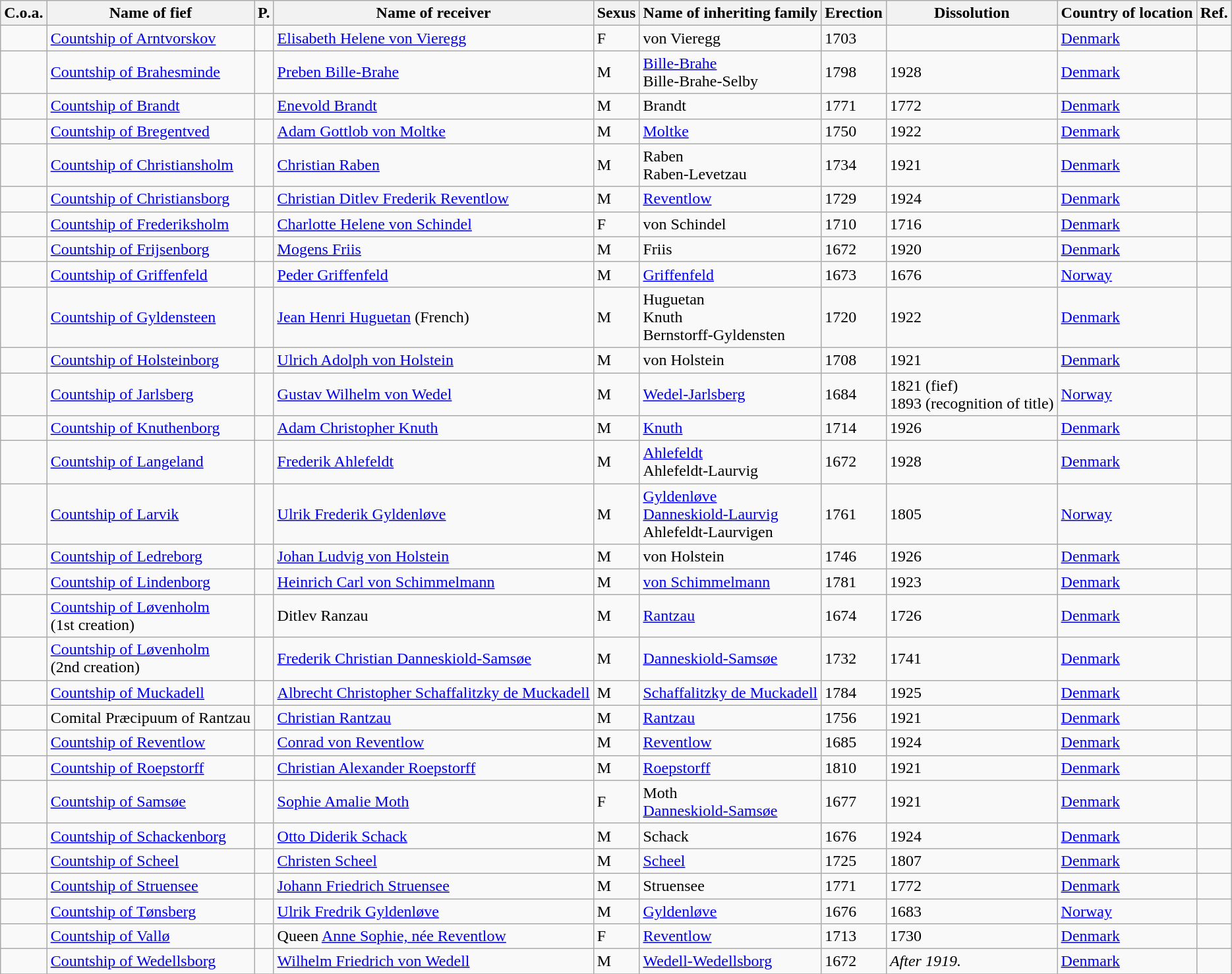<table class="wikitable sortable">
<tr>
<th>C.o.a.</th>
<th>Name of fief</th>
<th>P.</th>
<th>Name of receiver</th>
<th>Sexus</th>
<th>Name of inheriting family</th>
<th>Erection</th>
<th>Dissolution</th>
<th>Country of location</th>
<th>Ref.</th>
</tr>
<tr>
<td></td>
<td><a href='#'>Countship of Arntvorskov</a></td>
<td></td>
<td><a href='#'>Elisabeth Helene von Vieregg</a></td>
<td>F</td>
<td>von Vieregg</td>
<td>1703</td>
<td></td>
<td><a href='#'>Denmark</a></td>
<td></td>
</tr>
<tr>
<td></td>
<td><a href='#'>Countship of Brahesminde</a></td>
<td></td>
<td><a href='#'>Preben Bille-Brahe</a></td>
<td>M</td>
<td><a href='#'>Bille-Brahe</a><br>Bille-Brahe-Selby</td>
<td>1798</td>
<td>1928</td>
<td><a href='#'>Denmark</a></td>
<td></td>
</tr>
<tr>
<td></td>
<td><a href='#'>Countship of Brandt</a></td>
<td></td>
<td><a href='#'>Enevold Brandt</a></td>
<td>M</td>
<td>Brandt</td>
<td>1771</td>
<td>1772</td>
<td><a href='#'>Denmark</a></td>
<td></td>
</tr>
<tr>
<td></td>
<td><a href='#'>Countship of Bregentved</a></td>
<td></td>
<td><a href='#'>Adam Gottlob von Moltke</a></td>
<td>M</td>
<td><a href='#'>Moltke</a></td>
<td>1750</td>
<td>1922</td>
<td><a href='#'>Denmark</a></td>
<td></td>
</tr>
<tr>
<td></td>
<td><a href='#'>Countship of Christiansholm</a></td>
<td></td>
<td><a href='#'>Christian Raben</a></td>
<td>M</td>
<td>Raben<br>Raben-Levetzau</td>
<td>1734</td>
<td>1921</td>
<td><a href='#'>Denmark</a></td>
<td></td>
</tr>
<tr>
<td></td>
<td><a href='#'>Countship of Christiansborg</a></td>
<td></td>
<td><a href='#'>Christian Ditlev Frederik Reventlow</a></td>
<td>M</td>
<td><a href='#'>Reventlow</a></td>
<td>1729</td>
<td>1924</td>
<td><a href='#'>Denmark</a></td>
<td></td>
</tr>
<tr>
<td></td>
<td><a href='#'>Countship of Frederiksholm</a></td>
<td></td>
<td><a href='#'>Charlotte Helene von Schindel</a></td>
<td>F</td>
<td>von Schindel</td>
<td>1710</td>
<td>1716</td>
<td><a href='#'>Denmark</a></td>
<td></td>
</tr>
<tr>
<td></td>
<td><a href='#'>Countship of Frijsenborg</a></td>
<td></td>
<td><a href='#'>Mogens Friis</a></td>
<td>M</td>
<td>Friis</td>
<td>1672</td>
<td>1920</td>
<td><a href='#'>Denmark</a></td>
<td></td>
</tr>
<tr>
<td></td>
<td><a href='#'>Countship of Griffenfeld</a></td>
<td></td>
<td><a href='#'>Peder Griffenfeld</a></td>
<td>M</td>
<td><a href='#'>Griffenfeld</a></td>
<td>1673</td>
<td>1676</td>
<td><a href='#'>Norway</a></td>
<td></td>
</tr>
<tr>
<td></td>
<td><a href='#'>Countship of Gyldensteen</a></td>
<td></td>
<td><a href='#'>Jean Henri Huguetan</a> (French)</td>
<td>M</td>
<td>Huguetan<br>Knuth<br>Bernstorff-Gyldensten</td>
<td>1720</td>
<td>1922</td>
<td><a href='#'>Denmark</a></td>
<td></td>
</tr>
<tr>
<td></td>
<td><a href='#'>Countship of Holsteinborg</a></td>
<td></td>
<td><a href='#'>Ulrich Adolph von Holstein</a></td>
<td>M</td>
<td>von Holstein</td>
<td>1708</td>
<td>1921</td>
<td><a href='#'>Denmark</a></td>
<td></td>
</tr>
<tr>
<td></td>
<td><a href='#'>Countship of Jarlsberg</a></td>
<td></td>
<td><a href='#'>Gustav Wilhelm von Wedel</a></td>
<td>M</td>
<td><a href='#'>Wedel-Jarlsberg</a></td>
<td>1684</td>
<td>1821 (fief)<br>1893 (recognition of title)</td>
<td><a href='#'>Norway</a></td>
<td></td>
</tr>
<tr>
<td></td>
<td><a href='#'>Countship of Knuthenborg</a></td>
<td></td>
<td><a href='#'>Adam Christopher Knuth</a></td>
<td>M</td>
<td><a href='#'>Knuth</a></td>
<td>1714</td>
<td>1926</td>
<td><a href='#'>Denmark</a></td>
<td></td>
</tr>
<tr>
<td></td>
<td><a href='#'>Countship of Langeland</a></td>
<td></td>
<td><a href='#'>Frederik Ahlefeldt</a></td>
<td>M</td>
<td><a href='#'>Ahlefeldt</a><br>Ahlefeldt-Laurvig</td>
<td>1672</td>
<td>1928</td>
<td><a href='#'>Denmark</a></td>
<td></td>
</tr>
<tr>
<td></td>
<td><a href='#'>Countship of Larvik</a></td>
<td></td>
<td><a href='#'>Ulrik Frederik Gyldenløve</a></td>
<td>M</td>
<td><a href='#'>Gyldenløve</a><br><a href='#'>Danneskiold-Laurvig</a><br>Ahlefeldt-Laurvigen</td>
<td>1761</td>
<td>1805</td>
<td><a href='#'>Norway</a></td>
<td></td>
</tr>
<tr>
<td></td>
<td><a href='#'>Countship of Ledreborg</a></td>
<td></td>
<td><a href='#'>Johan Ludvig von Holstein</a></td>
<td>M</td>
<td>von Holstein</td>
<td>1746</td>
<td>1926</td>
<td><a href='#'>Denmark</a></td>
<td></td>
</tr>
<tr>
<td></td>
<td><a href='#'>Countship of Lindenborg</a></td>
<td></td>
<td><a href='#'>Heinrich Carl von Schimmelmann</a></td>
<td>M</td>
<td><a href='#'>von Schimmelmann</a></td>
<td>1781</td>
<td>1923</td>
<td><a href='#'>Denmark</a></td>
<td></td>
</tr>
<tr>
<td></td>
<td><a href='#'>Countship of Løvenholm</a><br>(1st creation)</td>
<td></td>
<td>Ditlev Ranzau</td>
<td>M</td>
<td><a href='#'>Rantzau</a></td>
<td>1674</td>
<td>1726</td>
<td><a href='#'>Denmark</a></td>
<td></td>
</tr>
<tr>
<td></td>
<td><a href='#'>Countship of Løvenholm</a><br>(2nd creation)</td>
<td></td>
<td><a href='#'>Frederik Christian Danneskiold-Samsøe</a></td>
<td>M</td>
<td><a href='#'>Danneskiold-Samsøe</a></td>
<td>1732</td>
<td>1741</td>
<td><a href='#'>Denmark</a></td>
<td></td>
</tr>
<tr>
<td></td>
<td><a href='#'>Countship of Muckadell</a></td>
<td></td>
<td><a href='#'>Albrecht Christopher Schaffalitzky de Muckadell</a></td>
<td>M</td>
<td><a href='#'>Schaffalitzky de Muckadell</a></td>
<td>1784</td>
<td>1925</td>
<td><a href='#'>Denmark</a></td>
<td></td>
</tr>
<tr>
<td></td>
<td>Comital Præcipuum of Rantzau</td>
<td></td>
<td><a href='#'>Christian Rantzau</a></td>
<td>M</td>
<td><a href='#'>Rantzau</a></td>
<td>1756</td>
<td>1921</td>
<td><a href='#'>Denmark</a></td>
<td></td>
</tr>
<tr>
<td></td>
<td><a href='#'>Countship of Reventlow</a></td>
<td></td>
<td><a href='#'>Conrad von Reventlow</a></td>
<td>M</td>
<td><a href='#'>Reventlow</a></td>
<td>1685</td>
<td>1924</td>
<td><a href='#'>Denmark</a></td>
<td></td>
</tr>
<tr>
<td></td>
<td><a href='#'>Countship of Roepstorff</a></td>
<td></td>
<td><a href='#'>Christian Alexander Roepstorff</a></td>
<td>M</td>
<td><a href='#'>Roepstorff</a></td>
<td>1810</td>
<td>1921</td>
<td><a href='#'>Denmark</a></td>
<td></td>
</tr>
<tr>
<td></td>
<td><a href='#'>Countship of Samsøe</a></td>
<td></td>
<td><a href='#'>Sophie Amalie Moth</a></td>
<td>F</td>
<td>Moth<br><a href='#'>Danneskiold-Samsøe</a></td>
<td>1677</td>
<td>1921</td>
<td><a href='#'>Denmark</a></td>
<td></td>
</tr>
<tr>
<td></td>
<td><a href='#'>Countship of Schackenborg</a></td>
<td></td>
<td><a href='#'>Otto Diderik Schack</a></td>
<td>M</td>
<td>Schack</td>
<td>1676</td>
<td>1924</td>
<td><a href='#'>Denmark</a></td>
<td></td>
</tr>
<tr>
<td></td>
<td><a href='#'>Countship of Scheel</a></td>
<td></td>
<td><a href='#'>Christen Scheel</a></td>
<td>M</td>
<td><a href='#'>Scheel</a></td>
<td>1725</td>
<td>1807</td>
<td><a href='#'>Denmark</a></td>
<td></td>
</tr>
<tr>
<td></td>
<td><a href='#'>Countship of Struensee</a></td>
<td></td>
<td><a href='#'>Johann Friedrich Struensee</a></td>
<td>M</td>
<td>Struensee</td>
<td>1771</td>
<td>1772</td>
<td><a href='#'>Denmark</a></td>
<td></td>
</tr>
<tr>
<td></td>
<td><a href='#'>Countship of Tønsberg</a></td>
<td></td>
<td><a href='#'>Ulrik Fredrik Gyldenløve</a></td>
<td>M</td>
<td><a href='#'>Gyldenløve</a></td>
<td>1676</td>
<td>1683</td>
<td><a href='#'>Norway</a></td>
<td></td>
</tr>
<tr>
<td></td>
<td><a href='#'>Countship of Vallø</a></td>
<td></td>
<td>Queen <a href='#'>Anne Sophie, née Reventlow</a></td>
<td>F</td>
<td><a href='#'>Reventlow</a></td>
<td>1713</td>
<td>1730</td>
<td><a href='#'>Denmark</a></td>
<td></td>
</tr>
<tr>
<td></td>
<td><a href='#'>Countship of Wedellsborg</a></td>
<td></td>
<td><a href='#'>Wilhelm Friedrich von Wedell</a></td>
<td>M</td>
<td><a href='#'>Wedell-Wedellsborg</a></td>
<td>1672</td>
<td><em>After 1919.</em></td>
<td><a href='#'>Denmark</a></td>
<td></td>
</tr>
<tr>
</tr>
</table>
